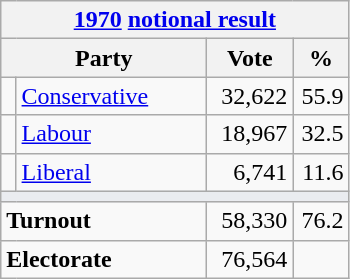<table class="wikitable">
<tr>
<th colspan="4"><a href='#'>1970</a> <a href='#'>notional result</a></th>
</tr>
<tr>
<th bgcolor="#DDDDFF" width="130px" colspan="2">Party</th>
<th bgcolor="#DDDDFF" width="50px">Vote</th>
<th bgcolor="#DDDDFF" width="30px">%</th>
</tr>
<tr>
<td></td>
<td><a href='#'>Conservative</a></td>
<td align=right>32,622</td>
<td align=right>55.9</td>
</tr>
<tr>
<td></td>
<td><a href='#'>Labour</a></td>
<td align=right>18,967</td>
<td align=right>32.5</td>
</tr>
<tr>
<td></td>
<td><a href='#'>Liberal</a></td>
<td align=right>6,741</td>
<td align=right>11.6</td>
</tr>
<tr>
<td colspan="4" bgcolor="#EAECF0"></td>
</tr>
<tr>
<td colspan="2"><strong>Turnout</strong></td>
<td align=right>58,330</td>
<td align=right>76.2</td>
</tr>
<tr>
<td colspan="2"><strong>Electorate</strong></td>
<td align=right>76,564</td>
</tr>
</table>
